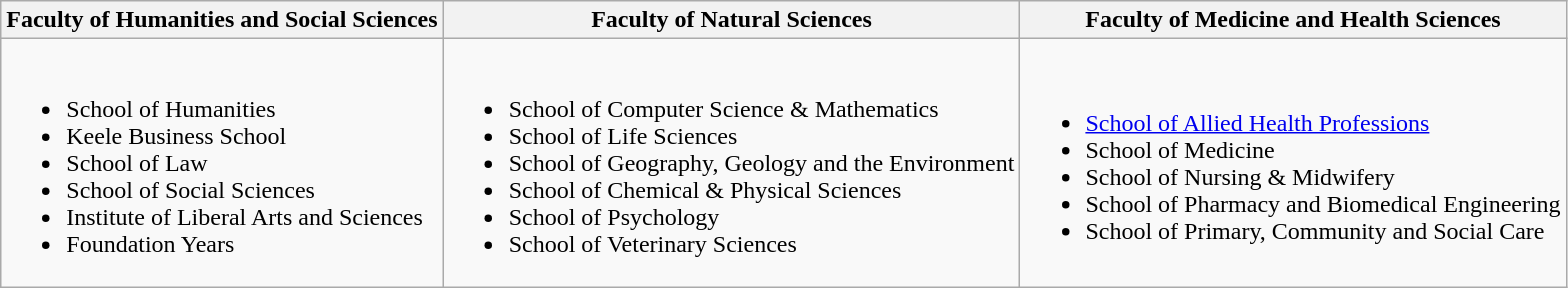<table class=wikitable>
<tr>
<th>Faculty of Humanities and Social Sciences</th>
<th>Faculty of Natural Sciences</th>
<th>Faculty of Medicine and Health Sciences</th>
</tr>
<tr>
<td><br><ul><li>School of Humanities</li><li>Keele Business School</li><li>School of Law</li><li>School of Social Sciences</li><li>Institute of Liberal Arts and Sciences</li><li>Foundation Years</li></ul></td>
<td><br><ul><li>School of Computer Science & Mathematics</li><li>School of Life Sciences</li><li>School of Geography, Geology and the Environment</li><li>School of Chemical & Physical Sciences</li><li>School of Psychology</li><li>School of Veterinary Sciences</li></ul></td>
<td><br><ul><li><a href='#'>School of Allied Health Professions</a></li><li>School of Medicine</li><li>School of Nursing & Midwifery</li><li>School of Pharmacy and Biomedical Engineering</li><li>School of Primary, Community and Social Care</li></ul></td>
</tr>
</table>
